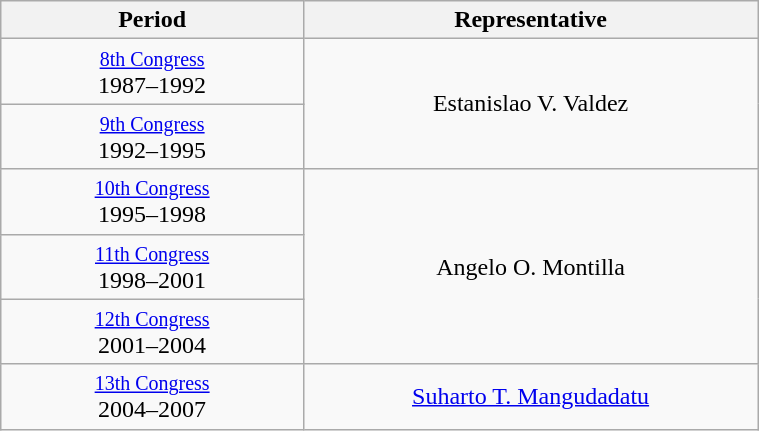<table class="wikitable" style="text-align:center; width:40%;">
<tr>
<th width="40%">Period</th>
<th>Representative</th>
</tr>
<tr>
<td><small><a href='#'>8th Congress</a></small><br>1987–1992</td>
<td rowspan="2">Estanislao V. Valdez</td>
</tr>
<tr>
<td><small><a href='#'>9th Congress</a></small><br>1992–1995</td>
</tr>
<tr>
<td><small><a href='#'>10th Congress</a></small><br>1995–1998</td>
<td rowspan="3">Angelo O. Montilla</td>
</tr>
<tr>
<td><small><a href='#'>11th Congress</a></small><br>1998–2001</td>
</tr>
<tr>
<td><small><a href='#'>12th Congress</a></small><br>2001–2004</td>
</tr>
<tr>
<td><small><a href='#'>13th Congress</a></small><br>2004–2007</td>
<td><a href='#'>Suharto T. Mangudadatu</a></td>
</tr>
</table>
